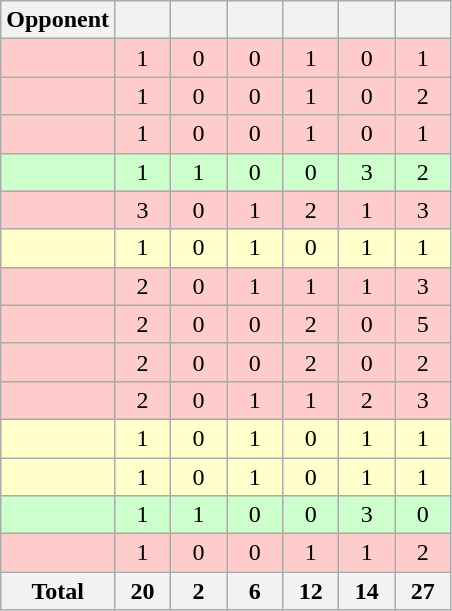<table class="wikitable sortable" style="text-align: center;">
<tr>
<th width="30">Opponent</th>
<th width="30"></th>
<th width="30"></th>
<th width="30"></th>
<th width="30"></th>
<th width="30"></th>
<th width="30"></th>
</tr>
<tr bgcolor=#FFCCCC>
<td align="left"></td>
<td>1</td>
<td>0</td>
<td>0</td>
<td>1</td>
<td>0</td>
<td>1</td>
</tr>
<tr bgcolor=#FFCCCC>
<td align="left"></td>
<td>1</td>
<td>0</td>
<td>0</td>
<td>1</td>
<td>0</td>
<td>2</td>
</tr>
<tr bgcolor=#FFCCCC>
<td align="left"></td>
<td>1</td>
<td>0</td>
<td>0</td>
<td>1</td>
<td>0</td>
<td>1</td>
</tr>
<tr bgcolor=#CCFFCC>
<td align="left"></td>
<td>1</td>
<td>1</td>
<td>0</td>
<td>0</td>
<td>3</td>
<td>2</td>
</tr>
<tr bgcolor=#FFCCCC>
<td align="left"></td>
<td>3</td>
<td>0</td>
<td>1</td>
<td>2</td>
<td>1</td>
<td>3</td>
</tr>
<tr bgcolor=#FFFFCC>
<td align="left"></td>
<td>1</td>
<td>0</td>
<td>1</td>
<td>0</td>
<td>1</td>
<td>1</td>
</tr>
<tr bgcolor=#FFCCCC>
<td align="left"></td>
<td>2</td>
<td>0</td>
<td>1</td>
<td>1</td>
<td>1</td>
<td>3</td>
</tr>
<tr bgcolor=#FFCCCC>
<td align="left"></td>
<td>2</td>
<td>0</td>
<td>0</td>
<td>2</td>
<td>0</td>
<td>5</td>
</tr>
<tr bgcolor=#FFCCCC>
<td align="left"></td>
<td>2</td>
<td>0</td>
<td>0</td>
<td>2</td>
<td>0</td>
<td>2</td>
</tr>
<tr bgcolor=#FFCCCC>
<td align="left"></td>
<td>2</td>
<td>0</td>
<td>1</td>
<td>1</td>
<td>2</td>
<td>3</td>
</tr>
<tr bgcolor=#FFFFCC>
<td align="left"></td>
<td>1</td>
<td>0</td>
<td>1</td>
<td>0</td>
<td>1</td>
<td>1</td>
</tr>
<tr bgcolor=#FFFFCC>
<td align="left"></td>
<td>1</td>
<td>0</td>
<td>1</td>
<td>0</td>
<td>1</td>
<td>1</td>
</tr>
<tr bgcolor=#CCFFCC>
<td align="left"></td>
<td>1</td>
<td>1</td>
<td>0</td>
<td>0</td>
<td>3</td>
<td>0</td>
</tr>
<tr bgcolor=#FFCCCC>
<td align="left"></td>
<td>1</td>
<td>0</td>
<td>0</td>
<td>1</td>
<td>1</td>
<td>2</td>
</tr>
<tr>
<th>Total</th>
<th>20</th>
<th>2</th>
<th>6</th>
<th>12</th>
<th>14</th>
<th>27</th>
</tr>
</table>
